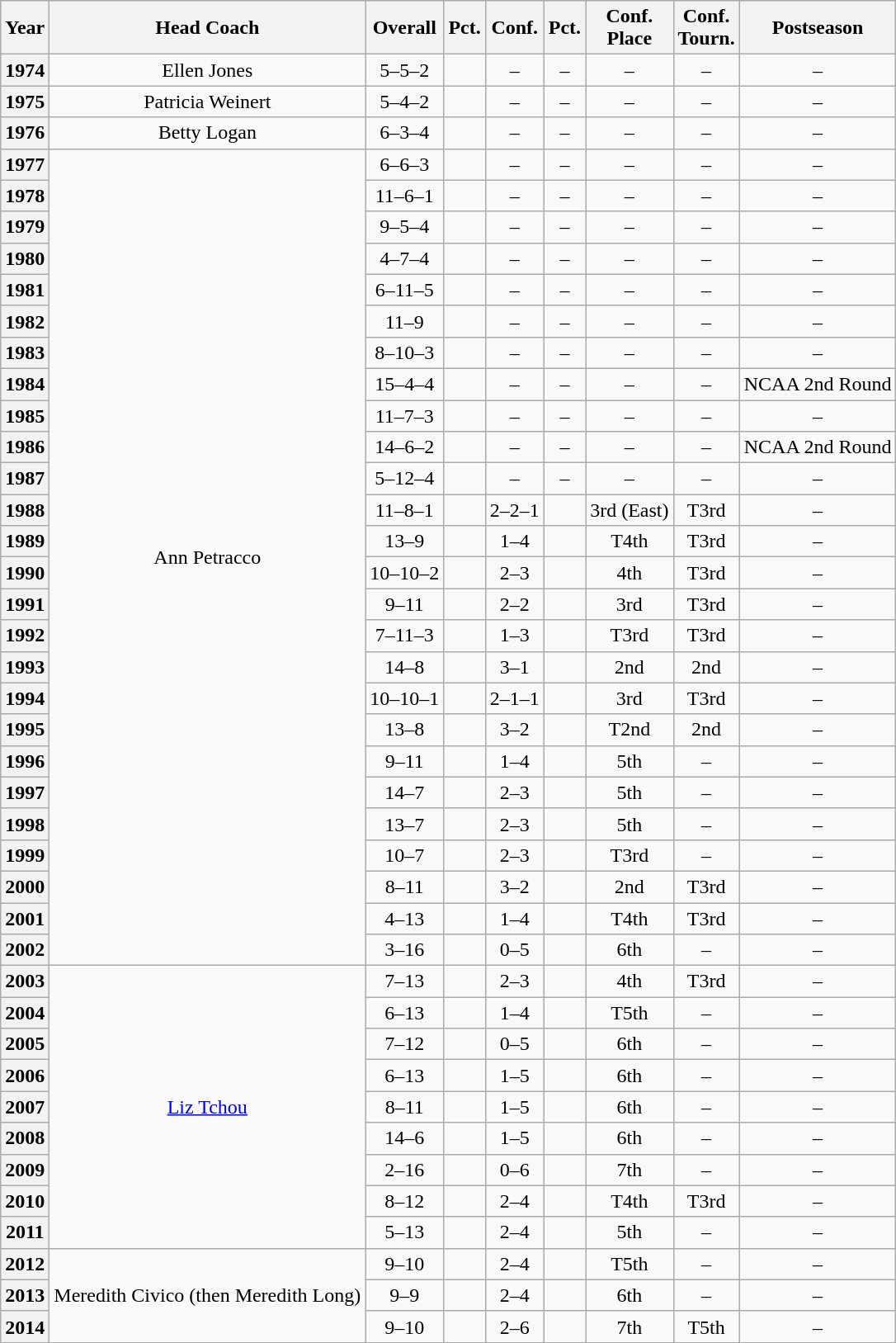<table class="wikitable" style="text-align: center;">
<tr>
<th>Year</th>
<th>Head Coach</th>
<th>Overall</th>
<th>Pct.</th>
<th>Conf.</th>
<th>Pct.</th>
<th>Conf. <br> Place</th>
<th>Conf. <br> Tourn.</th>
<th>Postseason</th>
</tr>
<tr>
<th>1974</th>
<td rowspan="1">Ellen Jones</td>
<td>5–5–2</td>
<td></td>
<td>–</td>
<td>–</td>
<td>–</td>
<td>–</td>
<td>–</td>
</tr>
<tr>
<th>1975</th>
<td rowspan="1">Patricia Weinert</td>
<td>5–4–2</td>
<td></td>
<td>–</td>
<td>–</td>
<td>–</td>
<td>–</td>
<td>–</td>
</tr>
<tr>
<th>1976</th>
<td rowspan="1">Betty Logan</td>
<td>6–3–4</td>
<td></td>
<td>–</td>
<td>–</td>
<td>–</td>
<td>–</td>
<td>–</td>
</tr>
<tr>
<th>1977</th>
<td rowspan="26">Ann Petracco</td>
<td>6–6–3</td>
<td></td>
<td>–</td>
<td>–</td>
<td>–</td>
<td>–</td>
<td>–</td>
</tr>
<tr>
<th>1978</th>
<td>11–6–1</td>
<td></td>
<td>–</td>
<td>–</td>
<td>–</td>
<td>–</td>
<td>–</td>
</tr>
<tr>
<th>1979</th>
<td>9–5–4</td>
<td></td>
<td>–</td>
<td>–</td>
<td>–</td>
<td>–</td>
<td>–</td>
</tr>
<tr>
<th>1980</th>
<td>4–7–4</td>
<td></td>
<td>–</td>
<td>–</td>
<td>–</td>
<td>–</td>
<td>–</td>
</tr>
<tr>
<th>1981</th>
<td>6–11–5</td>
<td></td>
<td>–</td>
<td>–</td>
<td>–</td>
<td>–</td>
<td>–</td>
</tr>
<tr>
<th>1982</th>
<td>11–9</td>
<td></td>
<td>–</td>
<td>–</td>
<td>–</td>
<td>–</td>
<td>–</td>
</tr>
<tr>
<th>1983</th>
<td>8–10–3</td>
<td></td>
<td>–</td>
<td>–</td>
<td>–</td>
<td>–</td>
<td>–</td>
</tr>
<tr>
<th>1984</th>
<td>15–4–4</td>
<td></td>
<td>–</td>
<td>–</td>
<td>–</td>
<td>–</td>
<td>NCAA 2nd Round</td>
</tr>
<tr>
<th>1985</th>
<td>11–7–3</td>
<td></td>
<td>–</td>
<td>–</td>
<td>–</td>
<td>–</td>
<td>–</td>
</tr>
<tr>
<th>1986</th>
<td>14–6–2</td>
<td></td>
<td>–</td>
<td>–</td>
<td>–</td>
<td>–</td>
<td>NCAA 2nd Round</td>
</tr>
<tr>
<th>1987</th>
<td>5–12–4</td>
<td></td>
<td>–</td>
<td>–</td>
<td>–</td>
<td>–</td>
<td>–</td>
</tr>
<tr>
<th>1988</th>
<td>11–8–1</td>
<td></td>
<td>2–2–1</td>
<td></td>
<td>3rd (East)</td>
<td>T3rd</td>
<td>–</td>
</tr>
<tr>
<th>1989</th>
<td>13–9</td>
<td></td>
<td>1–4</td>
<td></td>
<td>T4th</td>
<td>T3rd</td>
<td>–</td>
</tr>
<tr>
<th>1990</th>
<td>10–10–2</td>
<td></td>
<td>2–3</td>
<td></td>
<td>4th</td>
<td>T3rd</td>
<td>–</td>
</tr>
<tr>
<th>1991</th>
<td>9–11</td>
<td></td>
<td>2–2</td>
<td></td>
<td>3rd</td>
<td>T3rd</td>
<td>–</td>
</tr>
<tr>
<th>1992</th>
<td>7–11–3</td>
<td></td>
<td>1–3</td>
<td></td>
<td>T3rd</td>
<td>T3rd</td>
<td>–</td>
</tr>
<tr>
<th>1993</th>
<td>14–8</td>
<td></td>
<td>3–1</td>
<td></td>
<td>2nd</td>
<td>2nd</td>
<td>–</td>
</tr>
<tr>
<th>1994</th>
<td>10–10–1</td>
<td></td>
<td>2–1–1</td>
<td></td>
<td>3rd</td>
<td>T3rd</td>
<td>–</td>
</tr>
<tr>
<th>1995</th>
<td>13–8</td>
<td></td>
<td>3–2</td>
<td></td>
<td>T2nd</td>
<td>2nd</td>
<td>–</td>
</tr>
<tr>
<th>1996</th>
<td>9–11</td>
<td></td>
<td>1–4</td>
<td></td>
<td>5th</td>
<td>–</td>
<td>–</td>
</tr>
<tr>
<th>1997</th>
<td>14–7</td>
<td></td>
<td>2–3</td>
<td></td>
<td>5th</td>
<td>–</td>
<td>–</td>
</tr>
<tr>
<th>1998</th>
<td>13–7</td>
<td></td>
<td>2–3</td>
<td></td>
<td>5th</td>
<td>–</td>
<td>–</td>
</tr>
<tr>
<th>1999</th>
<td>10–7</td>
<td></td>
<td>2–3</td>
<td></td>
<td>T3rd</td>
<td>–</td>
<td>–</td>
</tr>
<tr>
<th>2000</th>
<td>8–11</td>
<td></td>
<td>3–2</td>
<td></td>
<td>2nd</td>
<td>T3rd</td>
<td>–</td>
</tr>
<tr>
<th>2001</th>
<td>4–13</td>
<td></td>
<td>1–4</td>
<td></td>
<td>T4th</td>
<td>T3rd</td>
<td>–</td>
</tr>
<tr>
<th>2002</th>
<td>3–16</td>
<td></td>
<td>0–5</td>
<td></td>
<td>6th</td>
<td>–</td>
<td>–</td>
</tr>
<tr>
<th>2003</th>
<td rowspan="9"><a href='#'>Liz Tchou</a></td>
<td>7–13</td>
<td></td>
<td>2–3</td>
<td></td>
<td>4th</td>
<td>T3rd</td>
<td>–</td>
</tr>
<tr>
<th>2004</th>
<td>6–13</td>
<td></td>
<td>1–4</td>
<td></td>
<td>T5th</td>
<td>–</td>
<td>–</td>
</tr>
<tr>
<th>2005</th>
<td>7–12</td>
<td></td>
<td>0–5</td>
<td></td>
<td>6th</td>
<td>–</td>
<td>–</td>
</tr>
<tr>
<th>2006</th>
<td>6–13</td>
<td></td>
<td>1–5</td>
<td></td>
<td>6th</td>
<td>–</td>
<td>–</td>
</tr>
<tr>
<th>2007</th>
<td>8–11</td>
<td></td>
<td>1–5</td>
<td></td>
<td>6th</td>
<td>–</td>
<td>–</td>
</tr>
<tr>
<th>2008</th>
<td>14–6</td>
<td></td>
<td>1–5</td>
<td></td>
<td>6th</td>
<td>–</td>
<td>–</td>
</tr>
<tr>
<th>2009</th>
<td>2–16</td>
<td></td>
<td>0–6</td>
<td></td>
<td>7th</td>
<td>–</td>
<td>–</td>
</tr>
<tr>
<th>2010</th>
<td>8–12</td>
<td></td>
<td>2–4</td>
<td></td>
<td>T4th</td>
<td>T3rd</td>
<td>–</td>
</tr>
<tr>
<th>2011</th>
<td>5–13</td>
<td></td>
<td>2–4</td>
<td></td>
<td>5th</td>
<td>–</td>
<td>–</td>
</tr>
<tr>
<th>2012</th>
<td rowspan="3">Meredith Civico (then Meredith Long)</td>
<td>9–10</td>
<td></td>
<td>2–4</td>
<td></td>
<td>T5th</td>
<td>–</td>
<td>–</td>
</tr>
<tr>
<th>2013</th>
<td>9–9</td>
<td></td>
<td>2–4</td>
<td></td>
<td>6th</td>
<td>–</td>
<td>–</td>
</tr>
<tr>
<th>2014</th>
<td>9–10</td>
<td></td>
<td>2–6</td>
<td></td>
<td>7th</td>
<td>T5th</td>
<td>–</td>
</tr>
<tr>
</tr>
</table>
